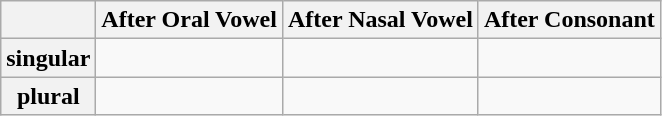<table class="wikitable">
<tr>
<th></th>
<th>After Oral Vowel</th>
<th>After Nasal Vowel</th>
<th>After Consonant</th>
</tr>
<tr>
<th>singular</th>
<td></td>
<td></td>
<td></td>
</tr>
<tr>
<th>plural</th>
<td></td>
<td></td>
<td></td>
</tr>
</table>
